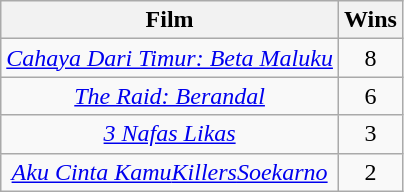<table style="text-align: center" class="wikitable sortable">
<tr>
<th>Film</th>
<th>Wins</th>
</tr>
<tr>
<td><em><a href='#'>Cahaya Dari Timur: Beta Maluku</a></em></td>
<td>8</td>
</tr>
<tr>
<td><em><a href='#'>The Raid: Berandal</a></em></td>
<td>6</td>
</tr>
<tr>
<td><em><a href='#'>3 Nafas Likas</a></em></td>
<td>3</td>
</tr>
<tr>
<td><em><a href='#'>Aku Cinta Kamu</a></em><em><a href='#'>Killers</a></em><em><a href='#'>Soekarno</a></em></td>
<td>2</td>
</tr>
</table>
